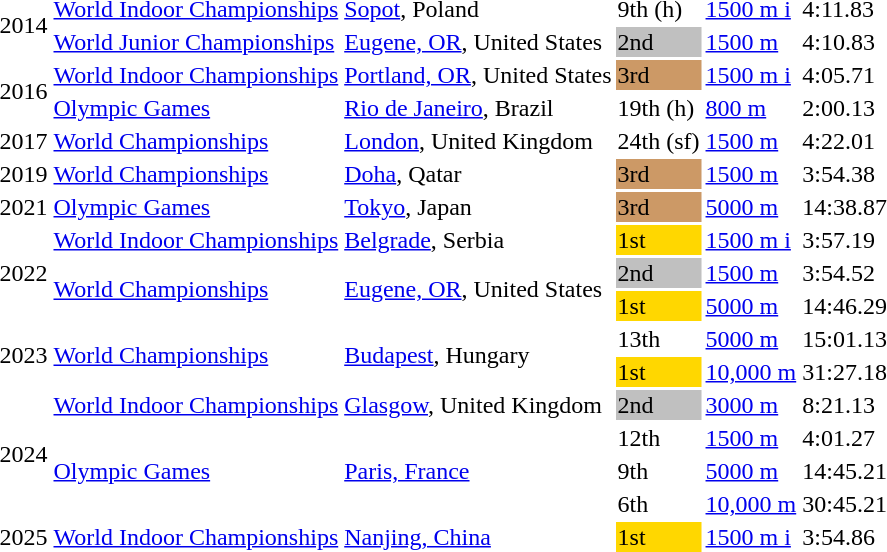<table>
<tr>
<td rowspan=2>2014</td>
<td><a href='#'>World Indoor Championships</a></td>
<td><a href='#'>Sopot</a>, Poland</td>
<td>9th (h)</td>
<td><a href='#'>1500 m i</a></td>
<td>4:11.83</td>
</tr>
<tr>
<td><a href='#'>World Junior Championships</a></td>
<td><a href='#'>Eugene, OR</a>, United States</td>
<td bgcolor=silver>2nd</td>
<td><a href='#'>1500 m</a></td>
<td>4:10.83</td>
</tr>
<tr>
<td rowspan=2>2016</td>
<td><a href='#'>World Indoor Championships</a></td>
<td><a href='#'>Portland, OR</a>, United States</td>
<td bgcolor=cc9966>3rd</td>
<td><a href='#'>1500 m i</a></td>
<td>4:05.71</td>
</tr>
<tr>
<td><a href='#'>Olympic Games</a></td>
<td><a href='#'>Rio de Janeiro</a>, Brazil</td>
<td>19th (h)</td>
<td><a href='#'>800 m</a></td>
<td>2:00.13</td>
</tr>
<tr>
<td>2017</td>
<td><a href='#'>World Championships</a></td>
<td><a href='#'>London</a>, United Kingdom</td>
<td>24th (sf)</td>
<td><a href='#'>1500 m</a></td>
<td>4:22.01</td>
</tr>
<tr>
<td>2019</td>
<td><a href='#'>World Championships</a></td>
<td><a href='#'>Doha</a>, Qatar</td>
<td bgcolor=cc9966>3rd</td>
<td><a href='#'>1500 m</a></td>
<td>3:54.38</td>
</tr>
<tr>
<td>2021</td>
<td><a href='#'>Olympic Games</a></td>
<td><a href='#'>Tokyo</a>, Japan</td>
<td bgcolor=cc9966>3rd</td>
<td><a href='#'>5000 m</a></td>
<td>14:38.87</td>
</tr>
<tr>
<td rowspan=3>2022</td>
<td><a href='#'>World Indoor Championships</a></td>
<td><a href='#'>Belgrade</a>, Serbia</td>
<td bgcolor=gold>1st</td>
<td><a href='#'>1500 m i</a></td>
<td>3:57.19 <strong></strong></td>
</tr>
<tr>
<td rowspan=2><a href='#'>World Championships</a></td>
<td rowspan=2><a href='#'>Eugene, OR</a>, United States</td>
<td bgcolor=silver>2nd</td>
<td><a href='#'>1500 m</a></td>
<td>3:54.52</td>
</tr>
<tr>
<td bgcolor=gold>1st</td>
<td><a href='#'>5000 m</a></td>
<td>14:46.29</td>
</tr>
<tr>
<td rowspan=2>2023</td>
<td rowspan=2><a href='#'>World Championships</a></td>
<td rowspan=2><a href='#'>Budapest</a>, Hungary</td>
<td>13th</td>
<td><a href='#'>5000 m</a></td>
<td>15:01.13</td>
</tr>
<tr>
<td bgcolor=gold>1st</td>
<td><a href='#'>10,000 m</a></td>
<td>31:27.18</td>
</tr>
<tr>
<td rowspan=4>2024</td>
<td><a href='#'>World Indoor Championships</a></td>
<td><a href='#'>Glasgow</a>, United Kingdom</td>
<td bgcolor=silver>2nd</td>
<td><a href='#'>3000 m</a></td>
<td>8:21.13</td>
</tr>
<tr>
<td rowspan=3><a href='#'>Olympic Games</a></td>
<td rowspan=3><a href='#'>Paris, France</a></td>
<td>12th</td>
<td><a href='#'>1500 m</a></td>
<td>4:01.27</td>
</tr>
<tr>
<td>9th</td>
<td><a href='#'>5000 m</a></td>
<td>14:45.21</td>
</tr>
<tr>
<td>6th</td>
<td><a href='#'>10,000 m</a></td>
<td>30:45.21</td>
</tr>
<tr>
<td>2025</td>
<td><a href='#'>World Indoor Championships</a></td>
<td><a href='#'>Nanjing, China</a></td>
<td bgcolor=gold>1st</td>
<td><a href='#'>1500 m i</a></td>
<td>3:54.86 <strong></strong></td>
</tr>
</table>
